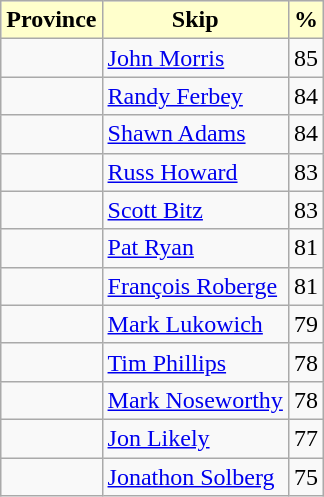<table class="wikitable">
<tr>
<th style="background: #ffffcc;">Province</th>
<th style="background: #ffffcc;">Skip</th>
<th style="background: #ffffcc;">%</th>
</tr>
<tr>
<td></td>
<td><a href='#'>John Morris</a></td>
<td>85</td>
</tr>
<tr>
<td></td>
<td><a href='#'>Randy Ferbey</a></td>
<td>84</td>
</tr>
<tr>
<td></td>
<td><a href='#'>Shawn Adams</a></td>
<td>84</td>
</tr>
<tr>
<td></td>
<td><a href='#'>Russ Howard</a></td>
<td>83</td>
</tr>
<tr>
<td></td>
<td><a href='#'>Scott Bitz</a></td>
<td>83</td>
</tr>
<tr>
<td></td>
<td><a href='#'>Pat Ryan</a></td>
<td>81</td>
</tr>
<tr>
<td></td>
<td><a href='#'>François Roberge</a></td>
<td>81</td>
</tr>
<tr>
<td></td>
<td><a href='#'>Mark Lukowich</a></td>
<td>79</td>
</tr>
<tr>
<td></td>
<td><a href='#'>Tim Phillips</a></td>
<td>78</td>
</tr>
<tr>
<td></td>
<td><a href='#'>Mark Noseworthy</a></td>
<td>78</td>
</tr>
<tr>
<td></td>
<td><a href='#'>Jon Likely</a></td>
<td>77</td>
</tr>
<tr>
<td></td>
<td><a href='#'>Jonathon Solberg</a></td>
<td>75</td>
</tr>
</table>
